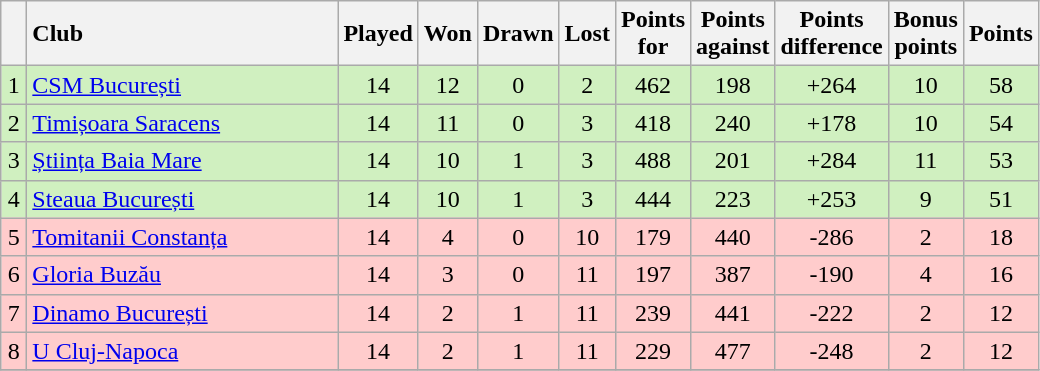<table class="wikitable" style="float:left; margin-right:15px; text-align: centre;">
<tr>
<th bgcolor="#efefef" width="10"></th>
<th bgcolor="#efefef" style="text-align:left" width="200">Club</th>
<th bgcolor="#efefef" width="20">Played</th>
<th bgcolor="#efefef" width="20">Won</th>
<th bgcolor="#efefef" width="20">Drawn</th>
<th bgcolor="#efefef" width="20">Lost</th>
<th bgcolor="#efefef" width="20">Points for</th>
<th bgcolor="#efefef" width="20">Points against</th>
<th bgcolor="#efefef" width="20">Points difference</th>
<th bgcolor="#efefef" width="20">Bonus points</th>
<th bgcolor="#efefef" width="20">Points</th>
</tr>
<tr bgcolor=#d0f0c0 align=center>
<td>1</td>
<td align=left><a href='#'>CSM București</a></td>
<td>14</td>
<td>12</td>
<td>0</td>
<td>2</td>
<td>462</td>
<td>198</td>
<td>+264</td>
<td>10</td>
<td>58</td>
</tr>
<tr bgcolor=#d0f0c0 align=center>
<td>2</td>
<td align=left><a href='#'>Timișoara Saracens</a></td>
<td>14</td>
<td>11</td>
<td>0</td>
<td>3</td>
<td>418</td>
<td>240</td>
<td>+178</td>
<td>10</td>
<td>54</td>
</tr>
<tr bgcolor=#d0f0c0 align=center>
<td>3</td>
<td align=left><a href='#'>Știința Baia Mare</a></td>
<td>14</td>
<td>10</td>
<td>1</td>
<td>3</td>
<td>488</td>
<td>201</td>
<td>+284</td>
<td>11</td>
<td>53</td>
</tr>
<tr bgcolor=#d0f0c0 align=center>
<td>4</td>
<td align=left><a href='#'>Steaua București</a></td>
<td>14</td>
<td>10</td>
<td>1</td>
<td>3</td>
<td>444</td>
<td>223</td>
<td>+253</td>
<td>9</td>
<td>51</td>
</tr>
<tr bgcolor=#ffcccc align=center>
<td>5</td>
<td align=left><a href='#'>Tomitanii Constanța</a></td>
<td>14</td>
<td>4</td>
<td>0</td>
<td>10</td>
<td>179</td>
<td>440</td>
<td>-286</td>
<td>2</td>
<td>18</td>
</tr>
<tr bgcolor=#ffcccc align=center>
<td>6</td>
<td align=left><a href='#'>Gloria Buzău</a></td>
<td>14</td>
<td>3</td>
<td>0</td>
<td>11</td>
<td>197</td>
<td>387</td>
<td>-190</td>
<td>4</td>
<td>16</td>
</tr>
<tr bgcolor=#ffcccc align=center>
<td>7</td>
<td align=left><a href='#'>Dinamo București</a></td>
<td>14</td>
<td>2</td>
<td>1</td>
<td>11</td>
<td>239</td>
<td>441</td>
<td>-222</td>
<td>2</td>
<td>12</td>
</tr>
<tr bgcolor=#ffcccc align=center>
<td>8</td>
<td align=left><a href='#'>U Cluj-Napoca</a></td>
<td>14</td>
<td>2</td>
<td>1</td>
<td>11</td>
<td>229</td>
<td>477</td>
<td>-248</td>
<td>2</td>
<td>12</td>
</tr>
<tr bgcolor=#ffcccc align=center>
</tr>
</table>
